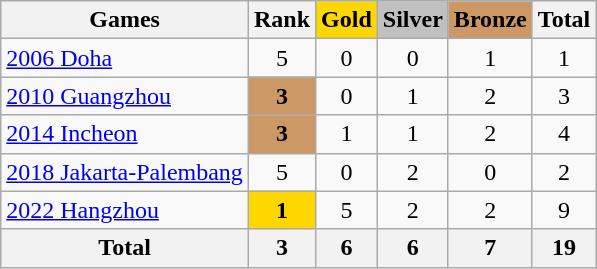<table class="wikitable sortable" style="text-align:center">
<tr>
<th>Games</th>
<th>Rank</th>
<th style="background-color:gold;">Gold</th>
<th style="background-color:silver;">Silver</th>
<th style="background-color:#c96;">Bronze</th>
<th>Total</th>
</tr>
<tr>
<td align=left><a href='#'>2006 Doha</a></td>
<td>5</td>
<td>0</td>
<td>0</td>
<td>1</td>
<td>1</td>
</tr>
<tr>
<td align=left><a href='#'>2010 Guangzhou</a></td>
<td bgcolor=#c96><strong>3</strong></td>
<td>0</td>
<td>1</td>
<td>2</td>
<td>3</td>
</tr>
<tr>
<td align=left><a href='#'>2014 Incheon</a></td>
<td bgcolor=#c96><strong>3</strong></td>
<td>1</td>
<td>1</td>
<td>2</td>
<td>4</td>
</tr>
<tr>
<td align=left><a href='#'>2018 Jakarta-Palembang</a></td>
<td>5</td>
<td>0</td>
<td>2</td>
<td>0</td>
<td>2</td>
</tr>
<tr>
<td align=left><a href='#'>2022 Hangzhou</a></td>
<td bgcolor=gold><strong>1</strong></td>
<td>5</td>
<td>2</td>
<td>2</td>
<td>9</td>
</tr>
<tr>
<th>Total</th>
<th>3</th>
<th>6</th>
<th>6</th>
<th>7</th>
<th>19</th>
</tr>
</table>
